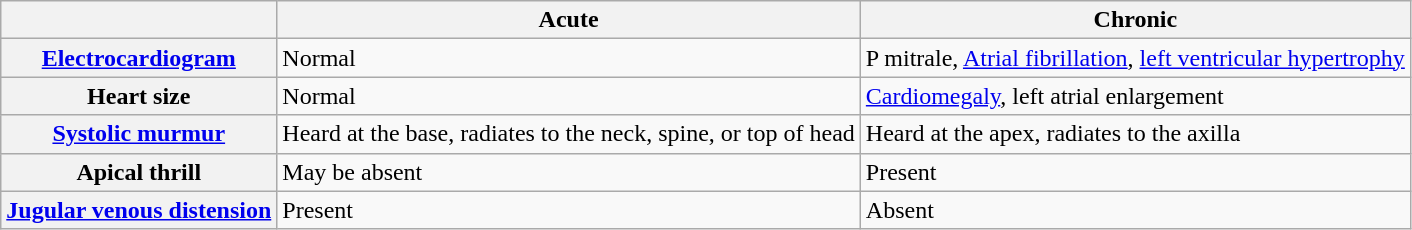<table class="wikitable">
<tr>
<th></th>
<th scope="col">Acute</th>
<th scope="col">Chronic</th>
</tr>
<tr>
<th scope="row"><a href='#'>Electrocardiogram</a></th>
<td>Normal</td>
<td>P mitrale, <a href='#'>Atrial fibrillation</a>, <a href='#'>left ventricular hypertrophy</a></td>
</tr>
<tr>
<th scope="row">Heart size</th>
<td>Normal</td>
<td><a href='#'>Cardiomegaly</a>, left atrial enlargement</td>
</tr>
<tr>
<th scope="row"><a href='#'>Systolic murmur</a></th>
<td>Heard at the base, radiates to the neck, spine, or top of head</td>
<td>Heard at the apex, radiates to the axilla</td>
</tr>
<tr>
<th scope="row">Apical thrill</th>
<td>May be absent</td>
<td>Present</td>
</tr>
<tr>
<th scope="row"><a href='#'>Jugular venous distension</a></th>
<td>Present</td>
<td>Absent</td>
</tr>
</table>
